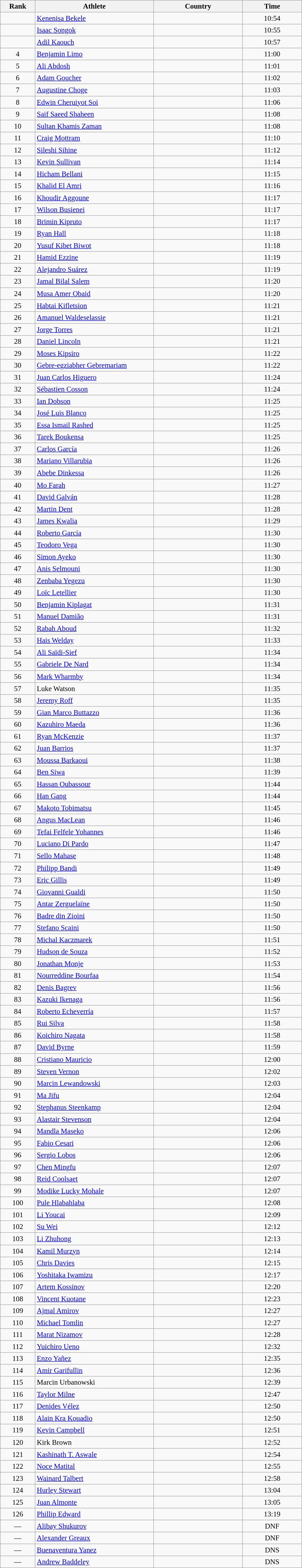<table class="wikitable sortable" style=" text-align:center; font-size:95%;" width="50%">
<tr>
<th width=5%>Rank</th>
<th width=20%>Athlete</th>
<th width=15%>Country</th>
<th width=10%>Time</th>
</tr>
<tr>
<td align=center></td>
<td align=left><a href='#'>Kenenisa Bekele</a></td>
<td align=left></td>
<td>10:54</td>
</tr>
<tr>
<td align=center></td>
<td align=left><a href='#'>Isaac Songok</a></td>
<td align=left></td>
<td>10:55</td>
</tr>
<tr>
<td align=center></td>
<td align=left><a href='#'>Adil Kaouch</a></td>
<td align=left></td>
<td>10:57</td>
</tr>
<tr>
<td align=center>4</td>
<td align=left><a href='#'>Benjamin Limo</a></td>
<td align=left></td>
<td>11:00</td>
</tr>
<tr>
<td align=center>5</td>
<td align=left><a href='#'>Ali Abdosh</a></td>
<td align=left></td>
<td>11:01</td>
</tr>
<tr>
<td align=center>6</td>
<td align=left><a href='#'>Adam Goucher</a></td>
<td align=left></td>
<td>11:02</td>
</tr>
<tr>
<td align=center>7</td>
<td align=left><a href='#'>Augustine Choge</a></td>
<td align=left></td>
<td>11:03</td>
</tr>
<tr>
<td align=center>8</td>
<td align=left><a href='#'>Edwin Cheruiyot Soi</a></td>
<td align=left></td>
<td>11:06</td>
</tr>
<tr>
<td align=center>9</td>
<td align=left><a href='#'>Saif Saeed Shaheen</a></td>
<td align=left></td>
<td>11:08</td>
</tr>
<tr>
<td align=center>10</td>
<td align=left><a href='#'>Sultan Khamis Zaman</a></td>
<td align=left></td>
<td>11:08</td>
</tr>
<tr>
<td align=center>11</td>
<td align=left><a href='#'>Craig Mottram</a></td>
<td align=left></td>
<td>11:10</td>
</tr>
<tr>
<td align=center>12</td>
<td align=left><a href='#'>Sileshi Sihine</a></td>
<td align=left></td>
<td>11:12</td>
</tr>
<tr>
<td align=center>13</td>
<td align=left><a href='#'>Kevin Sullivan</a></td>
<td align=left></td>
<td>11:14</td>
</tr>
<tr>
<td align=center>14</td>
<td align=left><a href='#'>Hicham Bellani</a></td>
<td align=left></td>
<td>11:15</td>
</tr>
<tr>
<td align=center>15</td>
<td align=left><a href='#'>Khalid El Amri</a></td>
<td align=left></td>
<td>11:16</td>
</tr>
<tr>
<td align=center>16</td>
<td align=left><a href='#'>Khoudir Aggoune</a></td>
<td align=left></td>
<td>11:17</td>
</tr>
<tr>
<td align=center>17</td>
<td align=left><a href='#'>Wilson Busienei</a></td>
<td align=left></td>
<td>11:17</td>
</tr>
<tr>
<td align=center>18</td>
<td align=left><a href='#'>Brimin Kipruto</a></td>
<td align=left></td>
<td>11:17</td>
</tr>
<tr>
<td align=center>19</td>
<td align=left><a href='#'>Ryan Hall</a></td>
<td align=left></td>
<td>11:18</td>
</tr>
<tr>
<td align=center>20</td>
<td align=left><a href='#'>Yusuf Kibet Biwot</a></td>
<td align=left></td>
<td>11:18</td>
</tr>
<tr>
<td align=center>21</td>
<td align=left><a href='#'>Hamid Ezzine</a></td>
<td align=left></td>
<td>11:19</td>
</tr>
<tr>
<td align=center>22</td>
<td align=left><a href='#'>Alejandro Suárez</a></td>
<td align=left></td>
<td>11:19</td>
</tr>
<tr>
<td align=center>23</td>
<td align=left><a href='#'>Jamal Bilal Salem</a></td>
<td align=left></td>
<td>11:20</td>
</tr>
<tr>
<td align=center>24</td>
<td align=left><a href='#'>Musa Amer Obaid</a></td>
<td align=left></td>
<td>11:20</td>
</tr>
<tr>
<td align=center>25</td>
<td align=left><a href='#'>Habtai Kifletsion</a></td>
<td align=left></td>
<td>11:21</td>
</tr>
<tr>
<td align=center>26</td>
<td align=left><a href='#'>Amanuel Waldeselassie</a></td>
<td align=left></td>
<td>11:21</td>
</tr>
<tr>
<td align=center>27</td>
<td align=left><a href='#'>Jorge Torres</a></td>
<td align=left></td>
<td>11:21</td>
</tr>
<tr>
<td align=center>28</td>
<td align=left><a href='#'>Daniel Lincoln</a></td>
<td align=left></td>
<td>11:21</td>
</tr>
<tr>
<td align=center>29</td>
<td align=left><a href='#'>Moses Kipsiro</a></td>
<td align=left></td>
<td>11:22</td>
</tr>
<tr>
<td align=center>30</td>
<td align=left><a href='#'>Gebre-egziabher Gebremariam</a></td>
<td align=left></td>
<td>11:22</td>
</tr>
<tr>
<td align=center>31</td>
<td align=left><a href='#'>Juan Carlos Higuero</a></td>
<td align=left></td>
<td>11:24</td>
</tr>
<tr>
<td align=center>32</td>
<td align=left><a href='#'>Sébastien Cosson</a></td>
<td align=left></td>
<td>11:24</td>
</tr>
<tr>
<td align=center>33</td>
<td align=left><a href='#'>Ian Dobson</a></td>
<td align=left></td>
<td>11:25</td>
</tr>
<tr>
<td align=center>34</td>
<td align=left><a href='#'>José Luis Blanco</a></td>
<td align=left></td>
<td>11:25</td>
</tr>
<tr>
<td align=center>35</td>
<td align=left><a href='#'>Essa Ismail Rashed</a></td>
<td align=left></td>
<td>11:25</td>
</tr>
<tr>
<td align=center>36</td>
<td align=left><a href='#'>Tarek Boukensa</a></td>
<td align=left></td>
<td>11:25</td>
</tr>
<tr>
<td align=center>37</td>
<td align=left><a href='#'>Carlos García</a></td>
<td align=left></td>
<td>11:26</td>
</tr>
<tr>
<td align=center>38</td>
<td align=left><a href='#'>Mariano Villarubia</a></td>
<td align=left></td>
<td>11:26</td>
</tr>
<tr>
<td align=center>39</td>
<td align=left><a href='#'>Abebe Dinkessa</a></td>
<td align=left></td>
<td>11:26</td>
</tr>
<tr>
<td align=center>40</td>
<td align=left><a href='#'>Mo Farah</a></td>
<td align=left></td>
<td>11:27</td>
</tr>
<tr>
<td align=center>41</td>
<td align=left><a href='#'>David Galván</a></td>
<td align=left></td>
<td>11:28</td>
</tr>
<tr>
<td align=center>42</td>
<td align=left><a href='#'>Martin Dent</a></td>
<td align=left></td>
<td>11:28</td>
</tr>
<tr>
<td align=center>43</td>
<td align=left><a href='#'>James Kwalia</a></td>
<td align=left></td>
<td>11:29</td>
</tr>
<tr>
<td align=center>44</td>
<td align=left><a href='#'>Roberto García</a></td>
<td align=left></td>
<td>11:30</td>
</tr>
<tr>
<td align=center>45</td>
<td align=left><a href='#'>Teodoro Vega</a></td>
<td align=left></td>
<td>11:30</td>
</tr>
<tr>
<td align=center>46</td>
<td align=left><a href='#'>Simon Ayeko</a></td>
<td align=left></td>
<td>11:30</td>
</tr>
<tr>
<td align=center>47</td>
<td align=left><a href='#'>Anis Selmouni</a></td>
<td align=left></td>
<td>11:30</td>
</tr>
<tr>
<td align=center>48</td>
<td align=left><a href='#'>Zenbaba Yegezu</a></td>
<td align=left></td>
<td>11:30</td>
</tr>
<tr>
<td align=center>49</td>
<td align=left><a href='#'>Loïc Letellier</a></td>
<td align=left></td>
<td>11:30</td>
</tr>
<tr>
<td align=center>50</td>
<td align=left><a href='#'>Benjamin Kiplagat</a></td>
<td align=left></td>
<td>11:31</td>
</tr>
<tr>
<td align=center>51</td>
<td align=left><a href='#'>Manuel Damião</a></td>
<td align=left></td>
<td>11:31</td>
</tr>
<tr>
<td align=center>52</td>
<td align=left><a href='#'>Rabah Aboud</a></td>
<td align=left></td>
<td>11:32</td>
</tr>
<tr>
<td align=center>53</td>
<td align=left><a href='#'>Hais Welday</a></td>
<td align=left></td>
<td>11:33</td>
</tr>
<tr>
<td align=center>54</td>
<td align=left><a href='#'>Ali Saïdi-Sief</a></td>
<td align=left></td>
<td>11:34</td>
</tr>
<tr>
<td align=center>55</td>
<td align=left><a href='#'>Gabriele De Nard</a></td>
<td align=left></td>
<td>11:34</td>
</tr>
<tr>
<td align=center>56</td>
<td align=left><a href='#'>Mark Wharmby</a></td>
<td align=left></td>
<td>11:34</td>
</tr>
<tr>
<td align=center>57</td>
<td align=left>Luke Watson</td>
<td align=left></td>
<td>11:35</td>
</tr>
<tr>
<td align=center>58</td>
<td align=left><a href='#'>Jeremy Roff</a></td>
<td align=left></td>
<td>11:35</td>
</tr>
<tr>
<td align=center>59</td>
<td align=left><a href='#'>Gian Marco Buttazzo</a></td>
<td align=left></td>
<td>11:36</td>
</tr>
<tr>
<td align=center>60</td>
<td align=left><a href='#'>Kazuhiro Maeda</a></td>
<td align=left></td>
<td>11:36</td>
</tr>
<tr>
<td align=center>61</td>
<td align=left><a href='#'>Ryan McKenzie</a></td>
<td align=left></td>
<td>11:37</td>
</tr>
<tr>
<td align=center>62</td>
<td align=left><a href='#'>Juan Barrios</a></td>
<td align=left></td>
<td>11:37</td>
</tr>
<tr>
<td align=center>63</td>
<td align=left><a href='#'>Moussa Barkaoui</a></td>
<td align=left></td>
<td>11:38</td>
</tr>
<tr>
<td align=center>64</td>
<td align=left><a href='#'>Ben Siwa</a></td>
<td align=left></td>
<td>11:39</td>
</tr>
<tr>
<td align=center>65</td>
<td align=left><a href='#'>Hassan Oubassour</a></td>
<td align=left></td>
<td>11:44</td>
</tr>
<tr>
<td align=center>66</td>
<td align=left><a href='#'>Han Gang</a></td>
<td align=left></td>
<td>11:44</td>
</tr>
<tr>
<td align=center>67</td>
<td align=left><a href='#'>Makoto Tobimatsu</a></td>
<td align=left></td>
<td>11:45</td>
</tr>
<tr>
<td align=center>68</td>
<td align=left><a href='#'>Angus MacLean</a></td>
<td align=left></td>
<td>11:46</td>
</tr>
<tr>
<td align=center>69</td>
<td align=left><a href='#'>Tefai Felfele Yohannes</a></td>
<td align=left></td>
<td>11:46</td>
</tr>
<tr>
<td align=center>70</td>
<td align=left><a href='#'>Luciano Di Pardo</a></td>
<td align=left></td>
<td>11:47</td>
</tr>
<tr>
<td align=center>71</td>
<td align=left><a href='#'>Sello Mahase</a></td>
<td align=left></td>
<td>11:48</td>
</tr>
<tr>
<td align=center>72</td>
<td align=left><a href='#'>Philipp Bandi</a></td>
<td align=left></td>
<td>11:49</td>
</tr>
<tr>
<td align=center>73</td>
<td align=left><a href='#'>Eric Gillis</a></td>
<td align=left></td>
<td>11:49</td>
</tr>
<tr>
<td align=center>74</td>
<td align=left><a href='#'>Giovanni Gualdi</a></td>
<td align=left></td>
<td>11:50</td>
</tr>
<tr>
<td align=center>75</td>
<td align=left><a href='#'>Antar Zerguelaïne</a></td>
<td align=left></td>
<td>11:50</td>
</tr>
<tr>
<td align=center>76</td>
<td align=left><a href='#'>Badre din Zioini</a></td>
<td align=left></td>
<td>11:50</td>
</tr>
<tr>
<td align=center>77</td>
<td align=left><a href='#'>Stefano Scaini</a></td>
<td align=left></td>
<td>11:50</td>
</tr>
<tr>
<td align=center>78</td>
<td align=left><a href='#'>Michal Kaczmarek</a></td>
<td align=left></td>
<td>11:51</td>
</tr>
<tr>
<td align=center>79</td>
<td align=left><a href='#'>Hudson de Souza</a></td>
<td align=left></td>
<td>11:52</td>
</tr>
<tr>
<td align=center>80</td>
<td align=left><a href='#'>Jonathan Monje</a></td>
<td align=left></td>
<td>11:53</td>
</tr>
<tr>
<td align=center>81</td>
<td align=left><a href='#'>Nourreddine Bourfaa</a></td>
<td align=left></td>
<td>11:54</td>
</tr>
<tr>
<td align=center>82</td>
<td align=left><a href='#'>Denis Bagrev</a></td>
<td align=left></td>
<td>11:56</td>
</tr>
<tr>
<td align=center>83</td>
<td align=left><a href='#'>Kazuki Ikenaga</a></td>
<td align=left></td>
<td>11:56</td>
</tr>
<tr>
<td align=center>84</td>
<td align=left><a href='#'>Roberto Echeverría</a></td>
<td align=left></td>
<td>11:57</td>
</tr>
<tr>
<td align=center>85</td>
<td align=left><a href='#'>Rui Silva</a></td>
<td align=left></td>
<td>11:58</td>
</tr>
<tr>
<td align=center>86</td>
<td align=left><a href='#'>Koichiro Nagata</a></td>
<td align=left></td>
<td>11:58</td>
</tr>
<tr>
<td align=center>87</td>
<td align=left><a href='#'>David Byrne</a></td>
<td align=left></td>
<td>11:59</td>
</tr>
<tr>
<td align=center>88</td>
<td align=left><a href='#'>Cristiano Mauricio</a></td>
<td align=left></td>
<td>12:00</td>
</tr>
<tr>
<td align=center>89</td>
<td align=left><a href='#'>Steven Vernon</a></td>
<td align=left></td>
<td>12:02</td>
</tr>
<tr>
<td align=center>90</td>
<td align=left><a href='#'>Marcin Lewandowski</a></td>
<td align=left></td>
<td>12:03</td>
</tr>
<tr>
<td align=center>91</td>
<td align=left><a href='#'>Ma Jifu</a></td>
<td align=left></td>
<td>12:04</td>
</tr>
<tr>
<td align=center>92</td>
<td align=left><a href='#'>Stephanus Steenkamp</a></td>
<td align=left></td>
<td>12:04</td>
</tr>
<tr>
<td align=center>93</td>
<td align=left><a href='#'>Alastair Stevenson</a></td>
<td align=left></td>
<td>12:04</td>
</tr>
<tr>
<td align=center>94</td>
<td align=left><a href='#'>Mandla Maseko</a></td>
<td align=left></td>
<td>12:06</td>
</tr>
<tr>
<td align=center>95</td>
<td align=left><a href='#'>Fabio Cesari</a></td>
<td align=left></td>
<td>12:06</td>
</tr>
<tr>
<td align=center>96</td>
<td align=left><a href='#'>Sergio Lobos</a></td>
<td align=left></td>
<td>12:06</td>
</tr>
<tr>
<td align=center>97</td>
<td align=left><a href='#'>Chen Mingfu</a></td>
<td align=left></td>
<td>12:07</td>
</tr>
<tr>
<td align=center>98</td>
<td align=left><a href='#'>Reid Coolsaet</a></td>
<td align=left></td>
<td>12:07</td>
</tr>
<tr>
<td align=center>99</td>
<td align=left><a href='#'>Modike Lucky Mohale</a></td>
<td align=left></td>
<td>12:07</td>
</tr>
<tr>
<td align=center>100</td>
<td align=left><a href='#'>Pule Hlabahlaba</a></td>
<td align=left></td>
<td>12:08</td>
</tr>
<tr>
<td align=center>101</td>
<td align=left><a href='#'>Li Youcai</a></td>
<td align=left></td>
<td>12:09</td>
</tr>
<tr>
<td align=center>102</td>
<td align=left><a href='#'>Su Wei</a></td>
<td align=left></td>
<td>12:12</td>
</tr>
<tr>
<td align=center>103</td>
<td align=left><a href='#'>Li Zhuhong</a></td>
<td align=left></td>
<td>12:13</td>
</tr>
<tr>
<td align=center>104</td>
<td align=left><a href='#'>Kamil Murzyn</a></td>
<td align=left></td>
<td>12:14</td>
</tr>
<tr>
<td align=center>105</td>
<td align=left><a href='#'>Chris Davies</a></td>
<td align=left></td>
<td>12:15</td>
</tr>
<tr>
<td align=center>106</td>
<td align=left><a href='#'>Yoshitaka Iwamizu</a></td>
<td align=left></td>
<td>12:17</td>
</tr>
<tr>
<td align=center>107</td>
<td align=left><a href='#'>Artem Kossinov</a></td>
<td align=left></td>
<td>12:20</td>
</tr>
<tr>
<td align=center>108</td>
<td align=left><a href='#'>Vincent Kuotane</a></td>
<td align=left></td>
<td>12:23</td>
</tr>
<tr>
<td align=center>109</td>
<td align=left><a href='#'>Ajmal Amirov</a></td>
<td align=left></td>
<td>12:27</td>
</tr>
<tr>
<td align=center>110</td>
<td align=left><a href='#'>Michael Tomlin</a></td>
<td align=left></td>
<td>12:27</td>
</tr>
<tr>
<td align=center>111</td>
<td align=left><a href='#'>Marat Nizamov</a></td>
<td align=left></td>
<td>12:28</td>
</tr>
<tr>
<td align=center>112</td>
<td align=left><a href='#'>Yuichiro Ueno</a></td>
<td align=left></td>
<td>12:32</td>
</tr>
<tr>
<td align=center>113</td>
<td align=left><a href='#'>Enzo Yañez</a></td>
<td align=left></td>
<td>12:35</td>
</tr>
<tr>
<td align=center>114</td>
<td align=left><a href='#'>Amir Garifullin</a></td>
<td align=left></td>
<td>12:36</td>
</tr>
<tr>
<td align=center>115</td>
<td align=left>Marcin Urbanowski</td>
<td align=left></td>
<td>12:39</td>
</tr>
<tr>
<td align=center>116</td>
<td align=left><a href='#'>Taylor Milne</a></td>
<td align=left></td>
<td>12:47</td>
</tr>
<tr>
<td align=center>117</td>
<td align=left><a href='#'>Denides Vélez</a></td>
<td align=left></td>
<td>12:50</td>
</tr>
<tr>
<td align=center>118</td>
<td align=left><a href='#'>Alain Kra Kouadio</a></td>
<td align=left></td>
<td>12:50</td>
</tr>
<tr>
<td align=center>119</td>
<td align=left><a href='#'>Kevin Campbell</a></td>
<td align=left></td>
<td>12:51</td>
</tr>
<tr>
<td align=center>120</td>
<td align=left>Kirk Brown</td>
<td align=left></td>
<td>12:52</td>
</tr>
<tr>
<td align=center>121</td>
<td align=left><a href='#'>Kashinath T. Aswale</a></td>
<td align=left></td>
<td>12:54</td>
</tr>
<tr>
<td align=center>122</td>
<td align=left><a href='#'>Noce Matital</a></td>
<td align=left></td>
<td>12:55</td>
</tr>
<tr>
<td align=center>123</td>
<td align=left><a href='#'>Wainard Talbert</a></td>
<td align=left></td>
<td>12:58</td>
</tr>
<tr>
<td align=center>124</td>
<td align=left><a href='#'>Hurley Stewart</a></td>
<td align=left></td>
<td>13:04</td>
</tr>
<tr>
<td align=center>125</td>
<td align=left><a href='#'>Juan Almonte</a></td>
<td align=left></td>
<td>13:05</td>
</tr>
<tr>
<td align=center>126</td>
<td align=left><a href='#'>Phillip Edward</a></td>
<td align=left></td>
<td>13:19</td>
</tr>
<tr>
<td align=center>—</td>
<td align=left><a href='#'>Alibay Shukurov</a></td>
<td align=left></td>
<td>DNF</td>
</tr>
<tr>
<td align=center>—</td>
<td align=left><a href='#'>Alexander Greaux</a></td>
<td align=left></td>
<td>DNF</td>
</tr>
<tr>
<td align=center>—</td>
<td align=left><a href='#'>Buenaventura Yanez</a></td>
<td align=left></td>
<td>DNS</td>
</tr>
<tr>
<td align=center>—</td>
<td align=left><a href='#'>Andrew Baddeley</a></td>
<td align=left></td>
<td>DNS</td>
</tr>
</table>
